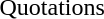<table class="toccolours" style="float:right; margin:0 0 1em 1em; width:250px; text-align:left; clear:right;">
<tr>
<td><div> Quotations </div><br><br></td>
</tr>
</table>
